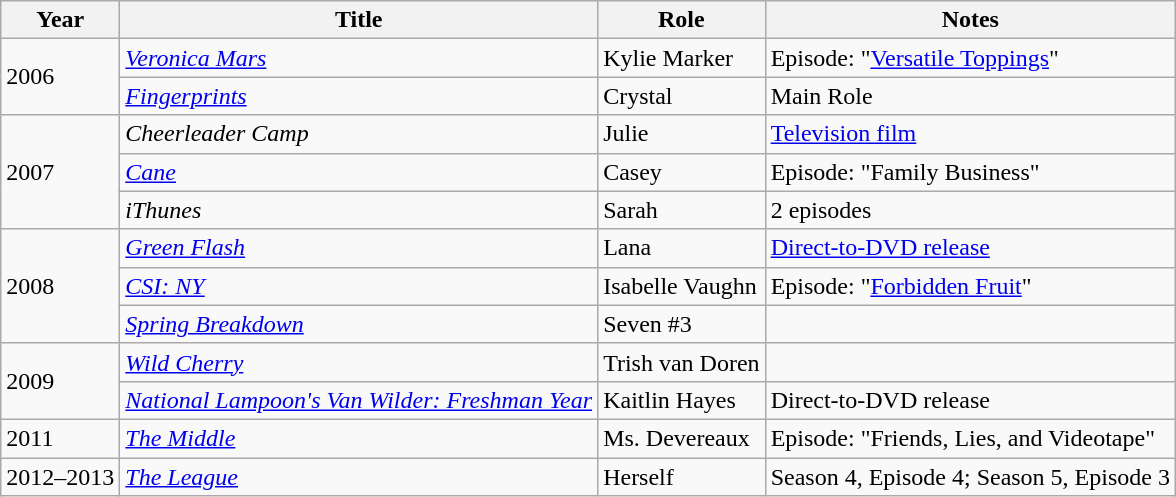<table class="wikitable sortable">
<tr>
<th>Year</th>
<th>Title</th>
<th>Role</th>
<th class="unsortable">Notes</th>
</tr>
<tr>
<td rowspan="2">2006</td>
<td><em><a href='#'>Veronica Mars</a></em></td>
<td>Kylie Marker</td>
<td>Episode: "<a href='#'>Versatile Toppings</a>"</td>
</tr>
<tr>
<td><em><a href='#'>Fingerprints</a></em></td>
<td>Crystal</td>
<td>Main Role</td>
</tr>
<tr>
<td rowspan="3">2007</td>
<td><em>Cheerleader Camp</em></td>
<td>Julie</td>
<td><a href='#'>Television film</a></td>
</tr>
<tr>
<td><em><a href='#'>Cane</a></em></td>
<td>Casey</td>
<td>Episode: "Family Business"</td>
</tr>
<tr>
<td><em>iThunes</em></td>
<td>Sarah</td>
<td>2 episodes</td>
</tr>
<tr>
<td rowspan="3">2008</td>
<td><em><a href='#'>Green Flash</a></em></td>
<td>Lana</td>
<td><a href='#'>Direct-to-DVD release</a></td>
</tr>
<tr>
<td><em><a href='#'>CSI: NY</a></em></td>
<td>Isabelle Vaughn</td>
<td>Episode: "<a href='#'>Forbidden Fruit</a>"</td>
</tr>
<tr>
<td><em><a href='#'>Spring Breakdown</a></em></td>
<td>Seven #3</td>
<td></td>
</tr>
<tr>
<td rowspan="2">2009</td>
<td><em><a href='#'>Wild Cherry</a></em></td>
<td>Trish van Doren</td>
<td></td>
</tr>
<tr>
<td><em><a href='#'>National Lampoon's Van Wilder: Freshman Year</a></em></td>
<td>Kaitlin Hayes</td>
<td>Direct-to-DVD release</td>
</tr>
<tr>
<td>2011</td>
<td><em><a href='#'>The Middle</a></em></td>
<td>Ms. Devereaux</td>
<td>Episode: "Friends, Lies, and Videotape"</td>
</tr>
<tr>
<td>2012–2013</td>
<td><em><a href='#'>The League</a></em></td>
<td>Herself</td>
<td>Season 4, Episode 4; Season 5, Episode 3</td>
</tr>
</table>
